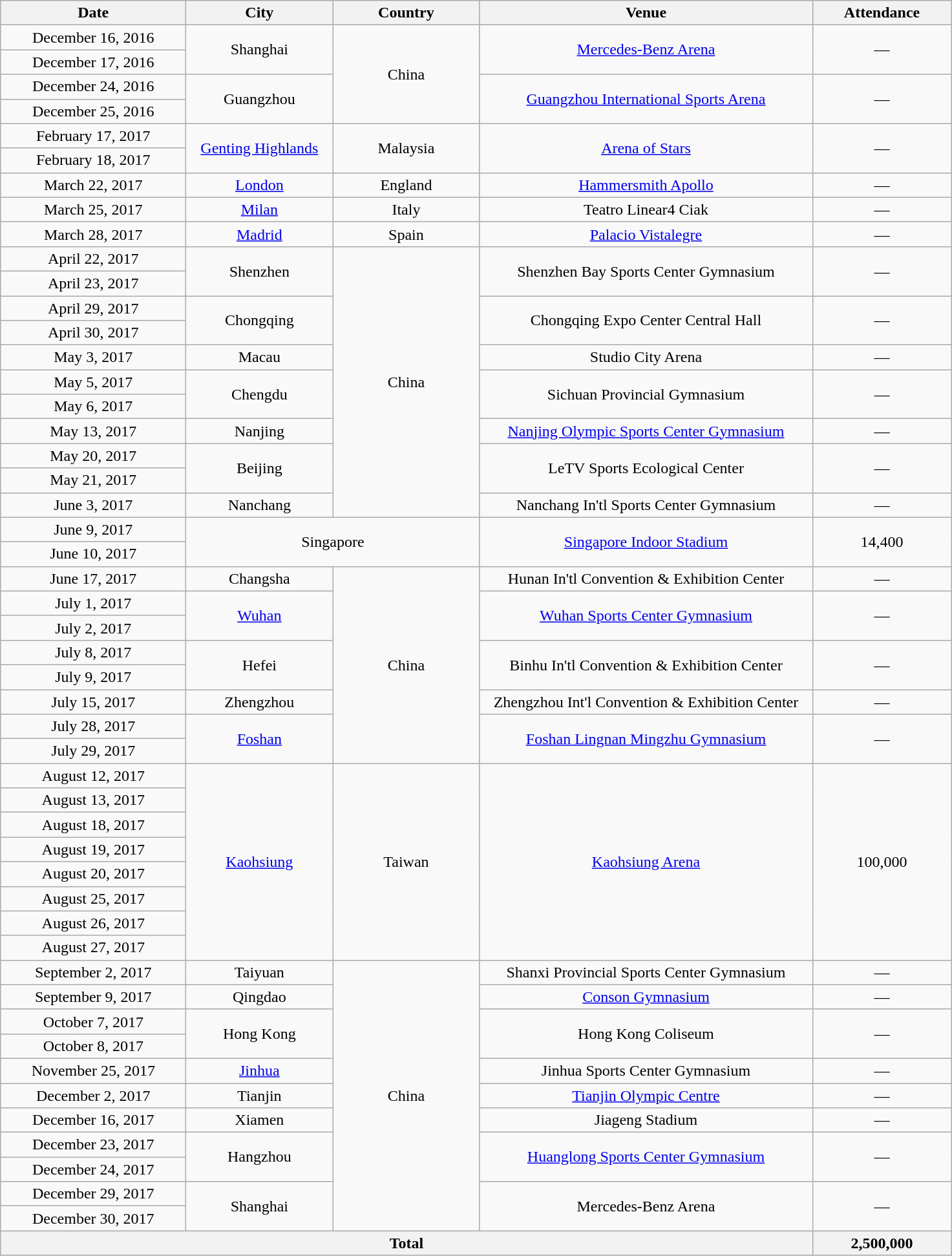<table class="wikitable plainrowheaders" style="text-align:center;">
<tr>
<th scope="col" style="width:11.5em;">Date</th>
<th scope="col" style="width:9em;">City</th>
<th scope="col" style="width:9em;">Country</th>
<th scope="col" style="width:21em;">Venue</th>
<th scope="col" style="width:8.5em;">Attendance</th>
</tr>
<tr>
<td>December 16, 2016</td>
<td rowspan="2">Shanghai</td>
<td rowspan="4">China</td>
<td rowspan="2"><a href='#'>Mercedes-Benz Arena</a></td>
<td rowspan="2">—</td>
</tr>
<tr>
<td>December 17, 2016</td>
</tr>
<tr>
<td>December 24, 2016</td>
<td rowspan="2">Guangzhou</td>
<td rowspan="2"><a href='#'>Guangzhou International Sports Arena</a></td>
<td rowspan="2">—</td>
</tr>
<tr>
<td>December 25, 2016</td>
</tr>
<tr>
<td>February 17, 2017</td>
<td rowspan="2"><a href='#'>Genting Highlands</a></td>
<td rowspan="2">Malaysia</td>
<td rowspan="2"><a href='#'>Arena of Stars</a></td>
<td rowspan="2">—</td>
</tr>
<tr>
<td>February 18, 2017</td>
</tr>
<tr>
<td>March 22, 2017</td>
<td><a href='#'>London</a></td>
<td>England</td>
<td><a href='#'>Hammersmith Apollo</a></td>
<td>—</td>
</tr>
<tr>
<td>March 25, 2017</td>
<td><a href='#'>Milan</a></td>
<td>Italy</td>
<td>Teatro Linear4 Ciak</td>
<td>—</td>
</tr>
<tr>
<td>March 28, 2017</td>
<td><a href='#'>Madrid</a></td>
<td>Spain</td>
<td><a href='#'>Palacio Vistalegre</a></td>
<td>—</td>
</tr>
<tr>
<td>April 22, 2017</td>
<td rowspan="2">Shenzhen</td>
<td rowspan="11">China</td>
<td rowspan="2">Shenzhen Bay Sports Center Gymnasium</td>
<td rowspan="2">—</td>
</tr>
<tr>
<td>April 23, 2017</td>
</tr>
<tr>
<td>April 29, 2017</td>
<td rowspan="2">Chongqing</td>
<td rowspan="2">Chongqing Expo Center Central Hall</td>
<td rowspan="2">—</td>
</tr>
<tr>
<td>April 30, 2017</td>
</tr>
<tr>
<td>May 3, 2017</td>
<td>Macau</td>
<td>Studio City Arena</td>
<td>—</td>
</tr>
<tr>
<td>May 5, 2017</td>
<td rowspan="2">Chengdu</td>
<td rowspan="2">Sichuan Provincial Gymnasium</td>
<td rowspan="2">—</td>
</tr>
<tr>
<td>May 6, 2017</td>
</tr>
<tr>
<td>May 13, 2017</td>
<td>Nanjing</td>
<td><a href='#'>Nanjing Olympic Sports Center Gymnasium</a></td>
<td>—</td>
</tr>
<tr>
<td>May 20, 2017</td>
<td rowspan="2">Beijing</td>
<td rowspan="2">LeTV Sports Ecological Center</td>
<td rowspan="2">—</td>
</tr>
<tr>
<td>May 21, 2017</td>
</tr>
<tr>
<td>June 3, 2017</td>
<td>Nanchang</td>
<td>Nanchang In'tl Sports Center Gymnasium</td>
<td>—</td>
</tr>
<tr>
<td>June 9, 2017</td>
<td colspan="2" rowspan="2">Singapore</td>
<td rowspan="2"><a href='#'>Singapore Indoor Stadium</a></td>
<td rowspan="2">14,400</td>
</tr>
<tr>
<td>June 10, 2017</td>
</tr>
<tr>
<td>June 17, 2017</td>
<td>Changsha</td>
<td rowspan="8">China</td>
<td>Hunan In'tl Convention & Exhibition Center</td>
<td>—</td>
</tr>
<tr>
<td>July 1, 2017</td>
<td rowspan="2"><a href='#'>Wuhan</a></td>
<td rowspan="2"><a href='#'>Wuhan Sports Center Gymnasium</a></td>
<td rowspan="2">—</td>
</tr>
<tr>
<td>July 2, 2017</td>
</tr>
<tr>
<td>July 8, 2017</td>
<td rowspan="2">Hefei</td>
<td rowspan="2">Binhu In'tl Convention & Exhibition Center</td>
<td rowspan="2">—</td>
</tr>
<tr>
<td>July 9, 2017</td>
</tr>
<tr>
<td>July 15, 2017</td>
<td>Zhengzhou</td>
<td>Zhengzhou Int'l Convention & Exhibition Center</td>
<td>—</td>
</tr>
<tr>
<td>July 28, 2017</td>
<td rowspan="2"><a href='#'>Foshan</a></td>
<td rowspan="2"><a href='#'>Foshan Lingnan Mingzhu Gymnasium</a></td>
<td rowspan="2">—</td>
</tr>
<tr>
<td>July 29, 2017</td>
</tr>
<tr>
<td>August 12, 2017</td>
<td rowspan="8"><a href='#'>Kaohsiung</a></td>
<td rowspan="8">Taiwan</td>
<td rowspan="8"><a href='#'>Kaohsiung Arena</a></td>
<td rowspan="8">100,000</td>
</tr>
<tr>
<td>August 13, 2017</td>
</tr>
<tr>
<td>August 18, 2017</td>
</tr>
<tr>
<td>August 19, 2017</td>
</tr>
<tr>
<td>August 20, 2017</td>
</tr>
<tr>
<td>August 25, 2017</td>
</tr>
<tr>
<td>August 26, 2017</td>
</tr>
<tr>
<td>August 27, 2017</td>
</tr>
<tr>
<td>September 2, 2017</td>
<td>Taiyuan</td>
<td rowspan="11">China</td>
<td>Shanxi Provincial Sports Center Gymnasium</td>
<td>—</td>
</tr>
<tr>
<td>September 9, 2017</td>
<td>Qingdao</td>
<td><a href='#'>Conson Gymnasium</a></td>
<td>—</td>
</tr>
<tr>
<td>October 7, 2017</td>
<td rowspan="2">Hong Kong</td>
<td rowspan="2">Hong Kong Coliseum</td>
<td rowspan="2">—</td>
</tr>
<tr>
<td>October 8, 2017</td>
</tr>
<tr>
<td>November 25, 2017</td>
<td><a href='#'>Jinhua</a></td>
<td>Jinhua Sports Center Gymnasium</td>
<td>—</td>
</tr>
<tr>
<td>December 2, 2017</td>
<td>Tianjin</td>
<td><a href='#'>Tianjin Olympic Centre</a></td>
<td>—</td>
</tr>
<tr>
<td>December 16, 2017</td>
<td>Xiamen</td>
<td>Jiageng Stadium</td>
<td>—</td>
</tr>
<tr>
<td>December 23, 2017</td>
<td rowspan="2">Hangzhou</td>
<td rowspan="2"><a href='#'>Huanglong Sports Center Gymnasium</a></td>
<td rowspan="2">—</td>
</tr>
<tr>
<td>December 24, 2017</td>
</tr>
<tr>
<td>December 29, 2017</td>
<td rowspan="2">Shanghai</td>
<td rowspan="2">Mercedes-Benz Arena</td>
<td rowspan="2">—</td>
</tr>
<tr>
<td>December 30, 2017</td>
</tr>
<tr>
<th colspan="4">Total</th>
<th>2,500,000</th>
</tr>
</table>
